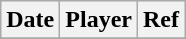<table class="wikitable">
<tr style="background:#ddd; text-align:center;">
<th>Date</th>
<th>Player</th>
<th>Ref</th>
</tr>
<tr>
</tr>
</table>
